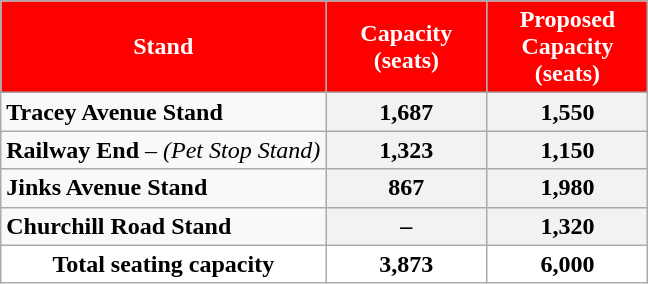<table class="wikitable">
<tr>
<th style="background: red; color: white">Stand</th>
<th style="background: red; color: white; width: 100px;">Capacity (seats)</th>
<th style="background: red; color: white; width: 100px;">Proposed Capacity (seats)</th>
</tr>
<tr>
<td><strong>Tracey Avenue Stand</strong></td>
<th align="center">1,687</th>
<th align="center">1,550</th>
</tr>
<tr>
<td><strong>Railway End</strong> – <em>(Pet Stop Stand)</em></td>
<th align="center">1,323</th>
<th align="center">1,150</th>
</tr>
<tr>
<td><strong>Jinks Avenue Stand </strong></td>
<th align="center">867</th>
<th align="center">1,980</th>
</tr>
<tr>
<td><strong>Churchill Road Stand </strong></td>
<th align="center">–</th>
<th align="center">1,320</th>
</tr>
<tr>
<th style="background: white;"><strong>Total seating capacity</strong></th>
<th style="background: white;" align="center"><strong>3,873</strong></th>
<th style="background: white;" align="center"><strong>6,000</strong></th>
</tr>
</table>
